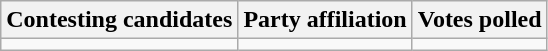<table class="wikitable sortable">
<tr>
<th>Contesting candidates</th>
<th>Party affiliation</th>
<th>Votes polled</th>
</tr>
<tr>
<td></td>
<td></td>
<td></td>
</tr>
</table>
